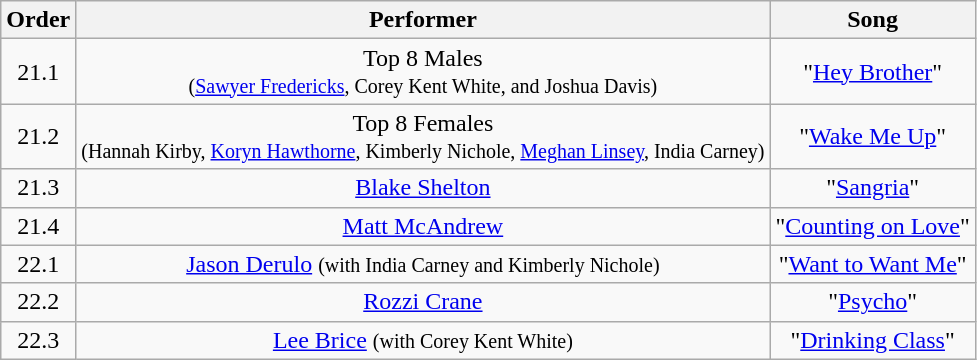<table class="wikitable" style="text-align:center;">
<tr>
<th>Order</th>
<th>Performer</th>
<th>Song</th>
</tr>
<tr>
<td>21.1</td>
<td>Top 8 Males <br><small>(<a href='#'>Sawyer Fredericks</a>, Corey Kent White, and Joshua Davis)</small></td>
<td>"<a href='#'>Hey Brother</a>"</td>
</tr>
<tr>
<td>21.2</td>
<td>Top 8 Females <br><small>(Hannah Kirby, <a href='#'>Koryn Hawthorne</a>, Kimberly Nichole, <a href='#'>Meghan Linsey</a>, India Carney)</small></td>
<td>"<a href='#'>Wake Me Up</a>"</td>
</tr>
<tr>
<td>21.3</td>
<td><a href='#'>Blake Shelton</a></td>
<td>"<a href='#'>Sangria</a>"</td>
</tr>
<tr>
<td>21.4</td>
<td><a href='#'>Matt McAndrew</a></td>
<td>"<a href='#'>Counting on Love</a>"</td>
</tr>
<tr>
<td>22.1</td>
<td><a href='#'>Jason Derulo</a> <small> (with India Carney and Kimberly Nichole) </small></td>
<td>"<a href='#'>Want to Want Me</a>"</td>
</tr>
<tr>
<td>22.2</td>
<td><a href='#'>Rozzi Crane</a></td>
<td>"<a href='#'>Psycho</a>"</td>
</tr>
<tr>
<td>22.3</td>
<td><a href='#'>Lee Brice</a> <small> (with Corey Kent White) </small></td>
<td>"<a href='#'>Drinking Class</a>"</td>
</tr>
</table>
